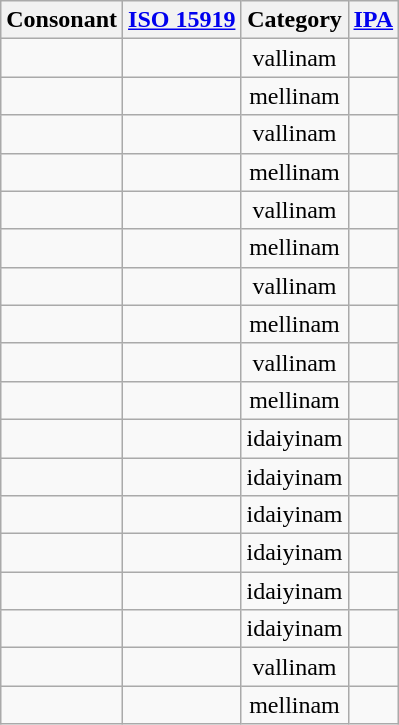<table class="sortable wikitable" style="text-align:center">
<tr>
<th>Consonant</th>
<th><a href='#'>ISO 15919</a></th>
<th>Category</th>
<th><a href='#'>IPA</a></th>
</tr>
<tr>
<td></td>
<td></td>
<td>vallinam</td>
<td></td>
</tr>
<tr>
<td></td>
<td></td>
<td>mellinam</td>
<td></td>
</tr>
<tr>
<td></td>
<td></td>
<td>vallinam</td>
<td></td>
</tr>
<tr>
<td></td>
<td></td>
<td>mellinam</td>
<td></td>
</tr>
<tr>
<td></td>
<td></td>
<td>vallinam</td>
<td></td>
</tr>
<tr>
<td></td>
<td></td>
<td>mellinam</td>
<td></td>
</tr>
<tr>
<td></td>
<td></td>
<td>vallinam</td>
<td></td>
</tr>
<tr>
<td></td>
<td></td>
<td>mellinam</td>
<td></td>
</tr>
<tr>
<td></td>
<td></td>
<td>vallinam</td>
<td></td>
</tr>
<tr>
<td></td>
<td></td>
<td>mellinam</td>
<td></td>
</tr>
<tr>
<td></td>
<td></td>
<td>idaiyinam</td>
<td></td>
</tr>
<tr>
<td></td>
<td></td>
<td>idaiyinam</td>
<td></td>
</tr>
<tr>
<td></td>
<td></td>
<td>idaiyinam</td>
<td></td>
</tr>
<tr>
<td></td>
<td></td>
<td>idaiyinam</td>
<td></td>
</tr>
<tr>
<td></td>
<td></td>
<td>idaiyinam</td>
<td></td>
</tr>
<tr>
<td></td>
<td></td>
<td>idaiyinam</td>
<td></td>
</tr>
<tr>
<td></td>
<td></td>
<td>vallinam</td>
<td></td>
</tr>
<tr>
<td></td>
<td></td>
<td>mellinam</td>
<td></td>
</tr>
</table>
